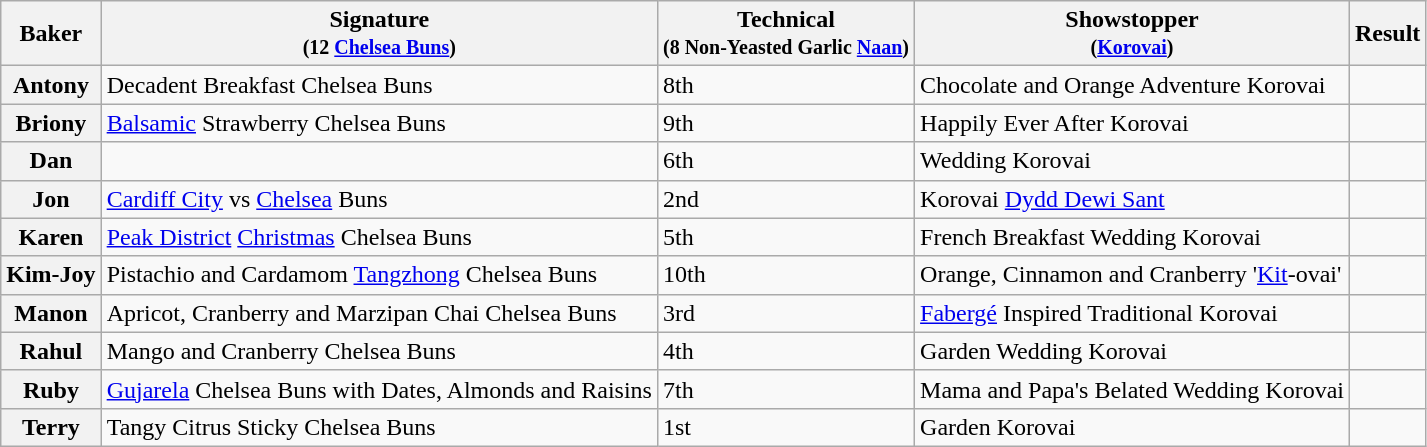<table class="wikitable sortable col3center sticky-header">
<tr>
<th scope="col">Baker</th>
<th scope="col" class="unsortable">Signature<br><small>(12 <a href='#'>Chelsea Buns</a>)</small></th>
<th scope="col">Technical<br><small>(8 Non-Yeasted Garlic <a href='#'>Naan</a>)</small></th>
<th scope="col" class="unsortable">Showstopper<br><small>(<a href='#'>Korovai</a>)</small></th>
<th scope="col">Result</th>
</tr>
<tr>
<th scope="row">Antony</th>
<td>Decadent Breakfast Chelsea Buns</td>
<td>8th</td>
<td>Chocolate and Orange Adventure Korovai</td>
<td></td>
</tr>
<tr>
<th scope="row">Briony</th>
<td><a href='#'>Balsamic</a> Strawberry Chelsea Buns</td>
<td>9th</td>
<td>Happily Ever After Korovai</td>
<td></td>
</tr>
<tr>
<th scope="row">Dan</th>
<td></td>
<td>6th</td>
<td>Wedding Korovai</td>
<td></td>
</tr>
<tr>
<th scope="row">Jon</th>
<td><a href='#'>Cardiff City</a> vs <a href='#'>Chelsea</a> Buns</td>
<td>2nd</td>
<td>Korovai <a href='#'>Dydd Dewi Sant</a></td>
<td></td>
</tr>
<tr>
<th scope="row">Karen</th>
<td><a href='#'>Peak District</a> <a href='#'>Christmas</a> Chelsea Buns</td>
<td>5th</td>
<td>French Breakfast Wedding Korovai</td>
<td></td>
</tr>
<tr>
<th scope="row">Kim-Joy</th>
<td>Pistachio and Cardamom <a href='#'>Tangzhong</a> Chelsea Buns</td>
<td>10th</td>
<td>Orange, Cinnamon and Cranberry '<a href='#'>Kit</a>-ovai'</td>
<td></td>
</tr>
<tr>
<th scope="row">Manon</th>
<td>Apricot, Cranberry and Marzipan Chai Chelsea Buns</td>
<td>3rd</td>
<td><a href='#'>Fabergé</a> Inspired Traditional Korovai</td>
<td></td>
</tr>
<tr>
<th scope="row">Rahul</th>
<td>Mango and Cranberry Chelsea Buns</td>
<td>4th</td>
<td>Garden Wedding Korovai</td>
<td></td>
</tr>
<tr>
<th scope="row">Ruby</th>
<td><a href='#'>Gujarela</a> Chelsea Buns with Dates, Almonds and Raisins</td>
<td>7th</td>
<td>Mama and Papa's Belated Wedding Korovai</td>
<td></td>
</tr>
<tr>
<th scope="row">Terry</th>
<td>Tangy Citrus Sticky Chelsea Buns</td>
<td>1st</td>
<td>Garden Korovai</td>
<td></td>
</tr>
</table>
